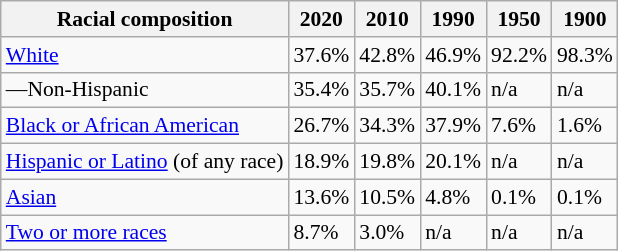<table class="wikitable sortable collapsible" style="font-size: 90%;">
<tr>
<th>Racial composition</th>
<th>2020</th>
<th>2010</th>
<th>1990</th>
<th>1950</th>
<th>1900</th>
</tr>
<tr>
<td><a href='#'>White</a></td>
<td>37.6%</td>
<td>42.8%</td>
<td>46.9%</td>
<td>92.2%</td>
<td>98.3%</td>
</tr>
<tr>
<td>—Non-Hispanic</td>
<td>35.4%</td>
<td>35.7%</td>
<td>40.1%</td>
<td>n/a</td>
<td>n/a</td>
</tr>
<tr>
<td><a href='#'>Black or African American</a></td>
<td>26.7%</td>
<td>34.3%</td>
<td>37.9%</td>
<td>7.6%</td>
<td>1.6%</td>
</tr>
<tr>
<td><a href='#'>Hispanic or Latino</a> (of any race)</td>
<td>18.9%</td>
<td>19.8%</td>
<td>20.1%</td>
<td>n/a</td>
<td>n/a</td>
</tr>
<tr>
<td><a href='#'>Asian</a></td>
<td>13.6%</td>
<td>10.5%</td>
<td>4.8%</td>
<td>0.1%</td>
<td>0.1%</td>
</tr>
<tr>
<td><a href='#'>Two or more races</a></td>
<td>8.7%</td>
<td>3.0%</td>
<td>n/a</td>
<td>n/a</td>
<td>n/a</td>
</tr>
</table>
